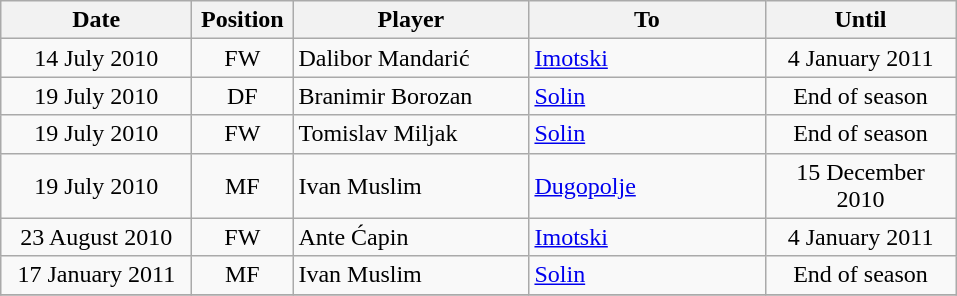<table class="wikitable" style="text-align: center;">
<tr>
<th width=120>Date</th>
<th width=60>Position</th>
<th width=150>Player</th>
<th width=150>To</th>
<th width=120>Until</th>
</tr>
<tr>
<td>14 July 2010</td>
<td>FW</td>
<td style="text-align:left;"> Dalibor Mandarić</td>
<td style="text-align:left;"><a href='#'>Imotski</a></td>
<td>4 January 2011</td>
</tr>
<tr>
<td>19 July 2010</td>
<td>DF</td>
<td style="text-align:left;"> Branimir Borozan</td>
<td style="text-align:left;"><a href='#'>Solin</a></td>
<td>End of season</td>
</tr>
<tr>
<td>19 July 2010</td>
<td>FW</td>
<td style="text-align:left;"> Tomislav Miljak</td>
<td style="text-align:left;"><a href='#'>Solin</a></td>
<td>End of season</td>
</tr>
<tr>
<td>19 July 2010</td>
<td>MF</td>
<td style="text-align:left;"> Ivan Muslim</td>
<td style="text-align:left;"><a href='#'>Dugopolje</a></td>
<td>15 December 2010</td>
</tr>
<tr>
<td>23 August 2010</td>
<td>FW</td>
<td style="text-align:left;"> Ante Ćapin</td>
<td style="text-align:left;"><a href='#'>Imotski</a></td>
<td>4 January 2011</td>
</tr>
<tr>
<td>17 January 2011</td>
<td>MF</td>
<td style="text-align:left;"> Ivan Muslim</td>
<td style="text-align:left;"><a href='#'>Solin</a></td>
<td>End of season</td>
</tr>
<tr>
</tr>
</table>
